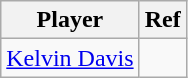<table class="wikitable" style="text-align:center">
<tr>
<th width=0%>Player</th>
<th width=0%>Ref</th>
</tr>
<tr>
<td> <a href='#'>Kelvin Davis</a></td>
<td></td>
</tr>
</table>
